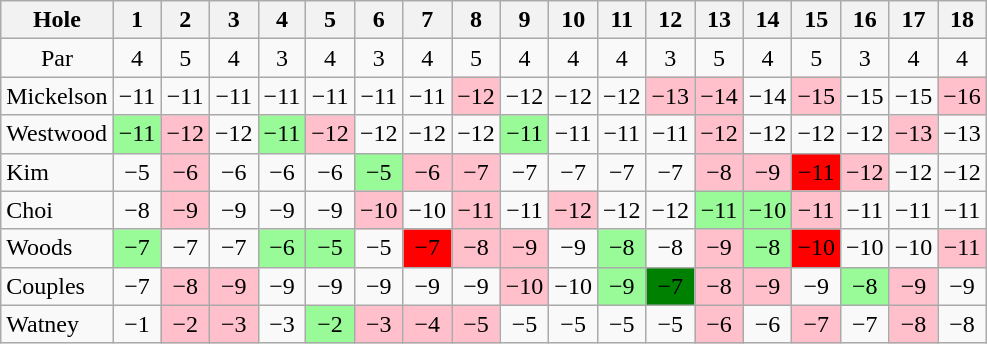<table class="wikitable" style="text-align:center">
<tr>
<th>Hole</th>
<th> 1 </th>
<th> 2 </th>
<th> 3 </th>
<th> 4 </th>
<th> 5 </th>
<th> 6 </th>
<th> 7 </th>
<th> 8 </th>
<th> 9 </th>
<th>10</th>
<th>11</th>
<th>12</th>
<th>13</th>
<th>14</th>
<th>15</th>
<th>16</th>
<th>17</th>
<th>18</th>
</tr>
<tr>
<td>Par</td>
<td>4</td>
<td>5</td>
<td>4</td>
<td>3</td>
<td>4</td>
<td>3</td>
<td>4</td>
<td>5</td>
<td>4</td>
<td>4</td>
<td>4</td>
<td>3</td>
<td>5</td>
<td>4</td>
<td>5</td>
<td>3</td>
<td>4</td>
<td>4</td>
</tr>
<tr>
<td align=left> Mickelson</td>
<td>−11</td>
<td>−11</td>
<td>−11</td>
<td>−11</td>
<td>−11</td>
<td>−11</td>
<td>−11</td>
<td style="background: Pink;">−12</td>
<td>−12</td>
<td>−12</td>
<td>−12</td>
<td style="background: Pink;">−13</td>
<td style="background: Pink;">−14</td>
<td>−14</td>
<td style="background: Pink;">−15</td>
<td>−15</td>
<td>−15</td>
<td style="background: Pink;">−16</td>
</tr>
<tr>
<td align=left> Westwood</td>
<td style="background: PaleGreen;">−11</td>
<td style="background: Pink;">−12</td>
<td>−12</td>
<td style="background: PaleGreen;">−11</td>
<td style="background: Pink;">−12</td>
<td>−12</td>
<td>−12</td>
<td>−12</td>
<td style="background: PaleGreen;">−11</td>
<td>−11</td>
<td>−11</td>
<td>−11</td>
<td style="background: Pink;">−12</td>
<td>−12</td>
<td>−12</td>
<td>−12</td>
<td style="background: Pink;">−13</td>
<td>−13</td>
</tr>
<tr>
<td align=left> Kim</td>
<td>−5</td>
<td style="background: Pink;">−6</td>
<td>−6</td>
<td>−6</td>
<td>−6</td>
<td style="background: PaleGreen;">−5</td>
<td style="background: Pink;">−6</td>
<td style="background: Pink;">−7</td>
<td>−7</td>
<td>−7</td>
<td>−7</td>
<td>−7</td>
<td style="background: Pink;">−8</td>
<td style="background: Pink;">−9</td>
<td style="background: Red;">−11</td>
<td style="background: Pink;">−12</td>
<td>−12</td>
<td>−12</td>
</tr>
<tr>
<td align=left> Choi</td>
<td>−8</td>
<td style="background: Pink;">−9</td>
<td>−9</td>
<td>−9</td>
<td>−9</td>
<td style="background: Pink;">−10</td>
<td>−10</td>
<td style="background: Pink;">−11</td>
<td>−11</td>
<td style="background: Pink;">−12</td>
<td>−12</td>
<td>−12</td>
<td style="background: PaleGreen;">−11</td>
<td style="background: PaleGreen;">−10</td>
<td style="background: Pink;">−11</td>
<td>−11</td>
<td>−11</td>
<td>−11</td>
</tr>
<tr>
<td align=left> Woods</td>
<td style="background: PaleGreen;">−7</td>
<td>−7</td>
<td>−7</td>
<td style="background: PaleGreen;">−6</td>
<td style="background: PaleGreen;">−5</td>
<td>−5</td>
<td style="background: Red;">−7</td>
<td style="background: Pink;">−8</td>
<td style="background: Pink;">−9</td>
<td>−9</td>
<td style="background: PaleGreen;">−8</td>
<td>−8</td>
<td style="background: Pink;">−9</td>
<td style="background: PaleGreen;">−8</td>
<td style="background: Red;">−10</td>
<td>−10</td>
<td>−10</td>
<td style="background: Pink;">−11</td>
</tr>
<tr>
<td align=left> Couples</td>
<td>−7</td>
<td style="background: Pink;">−8</td>
<td style="background: Pink;">−9</td>
<td>−9</td>
<td>−9</td>
<td>−9</td>
<td>−9</td>
<td>−9</td>
<td style="background: Pink;">−10</td>
<td>−10</td>
<td style="background: PaleGreen;">−9</td>
<td style="background: Green;">−7</td>
<td style="background: Pink;">−8</td>
<td style="background: Pink;">−9</td>
<td>−9</td>
<td style="background: PaleGreen;">−8</td>
<td style="background: Pink;">−9</td>
<td>−9</td>
</tr>
<tr>
<td align=left> Watney</td>
<td>−1</td>
<td style="background: Pink;">−2</td>
<td style="background: Pink;">−3</td>
<td>−3</td>
<td style="background: PaleGreen;">−2</td>
<td style="background: Pink;">−3</td>
<td style="background: Pink;">−4</td>
<td style="background: Pink;">−5</td>
<td>−5</td>
<td>−5</td>
<td>−5</td>
<td>−5</td>
<td style="background: Pink;">−6</td>
<td>−6</td>
<td style="background: Pink;">−7</td>
<td>−7</td>
<td style="background: Pink;">−8</td>
<td>−8</td>
</tr>
</table>
